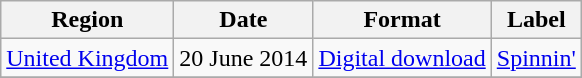<table class=wikitable>
<tr>
<th>Region</th>
<th>Date</th>
<th>Format</th>
<th>Label</th>
</tr>
<tr>
<td><a href='#'>United Kingdom</a></td>
<td>20 June 2014</td>
<td><a href='#'>Digital download</a></td>
<td><a href='#'>Spinnin'</a></td>
</tr>
<tr>
</tr>
</table>
